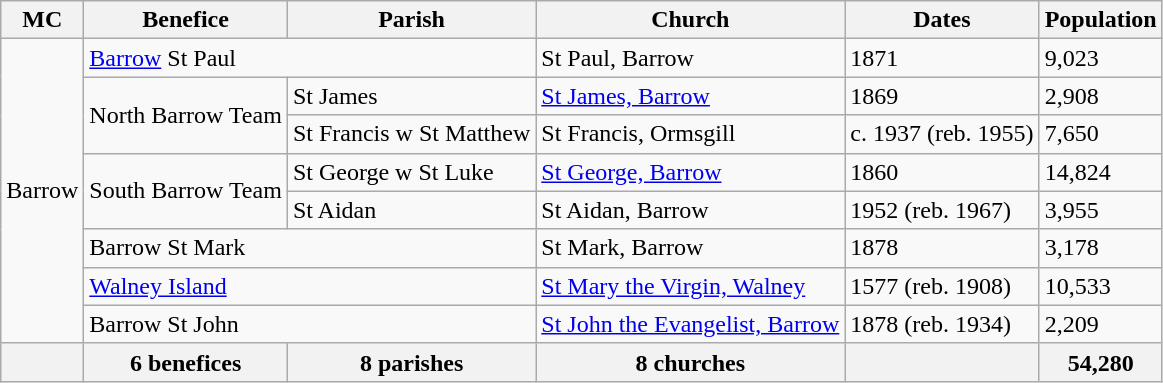<table class="wikitable">
<tr>
<th>MC</th>
<th>Benefice</th>
<th>Parish</th>
<th>Church</th>
<th>Dates</th>
<th>Population</th>
</tr>
<tr>
<td rowspan="8">Barrow</td>
<td colspan="2"><a href='#'>Barrow</a> St Paul</td>
<td>St Paul, Barrow</td>
<td>1871</td>
<td>9,023</td>
</tr>
<tr>
<td rowspan="2">North Barrow Team</td>
<td>St James</td>
<td><a href='#'>St James, Barrow</a></td>
<td>1869</td>
<td>2,908</td>
</tr>
<tr>
<td>St Francis w St Matthew</td>
<td>St Francis, Ormsgill</td>
<td>c. 1937 (reb. 1955)</td>
<td>7,650</td>
</tr>
<tr>
<td rowspan="2">South Barrow Team</td>
<td>St George w St Luke</td>
<td><a href='#'>St George, Barrow</a></td>
<td>1860</td>
<td>14,824</td>
</tr>
<tr>
<td>St Aidan</td>
<td>St Aidan, Barrow</td>
<td>1952 (reb. 1967)</td>
<td>3,955</td>
</tr>
<tr>
<td colspan="2">Barrow St Mark</td>
<td>St Mark, Barrow</td>
<td>1878</td>
<td>3,178</td>
</tr>
<tr>
<td colspan="2"><a href='#'>Walney Island</a></td>
<td><a href='#'>St Mary the Virgin, Walney</a></td>
<td>1577 (reb. 1908)</td>
<td>10,533</td>
</tr>
<tr>
<td colspan="2">Barrow St John</td>
<td><a href='#'>St John the Evangelist, Barrow</a></td>
<td>1878 (reb. 1934)</td>
<td>2,209</td>
</tr>
<tr>
<th></th>
<th>6 benefices</th>
<th>8 parishes</th>
<th>8 churches</th>
<th></th>
<th>54,280</th>
</tr>
</table>
